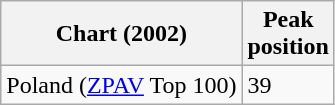<table class="wikitable">
<tr>
<th>Chart (2002)</th>
<th>Peak<br>position</th>
</tr>
<tr>
<td>Poland (<a href='#'>ZPAV</a> Top 100)</td>
<td>39</td>
</tr>
</table>
